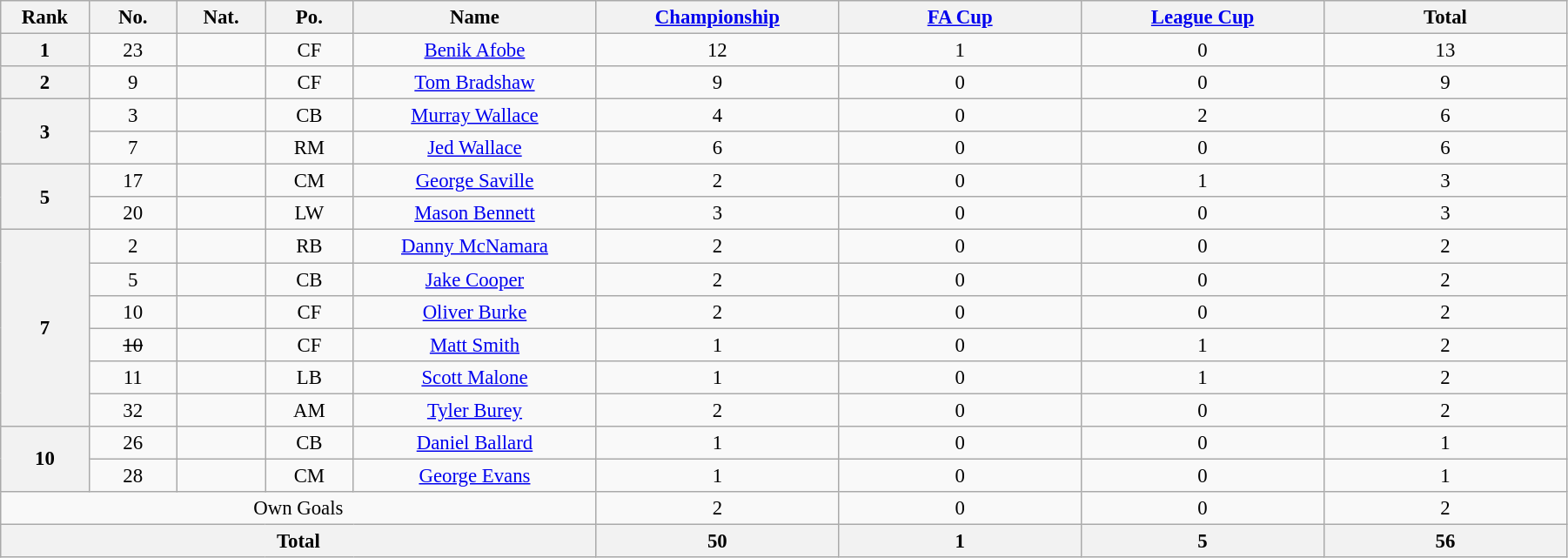<table class="wikitable" style="text-align:center; font-size:95%; width:95%;">
<tr>
<th width=50px>Rank</th>
<th width=50px>No.</th>
<th width=50px>Nat.</th>
<th width=50px>Po.</th>
<th width=150px>Name</th>
<th width=150px><a href='#'>Championship</a></th>
<th width=150px><a href='#'>FA Cup</a></th>
<th width=150px><a href='#'>League Cup</a></th>
<th width=150px>Total</th>
</tr>
<tr>
<th rowspan=1>1</th>
<td>23</td>
<td></td>
<td>CF</td>
<td><a href='#'>Benik Afobe</a></td>
<td>12</td>
<td>1</td>
<td>0</td>
<td>13</td>
</tr>
<tr>
<th rowspan=1>2</th>
<td>9</td>
<td></td>
<td>CF</td>
<td><a href='#'>Tom Bradshaw</a></td>
<td>9</td>
<td>0</td>
<td>0</td>
<td>9</td>
</tr>
<tr>
<th rowspan=2>3</th>
<td>3</td>
<td></td>
<td>CB</td>
<td><a href='#'>Murray Wallace</a></td>
<td>4</td>
<td>0</td>
<td>2</td>
<td>6</td>
</tr>
<tr>
<td>7</td>
<td></td>
<td>RM</td>
<td><a href='#'>Jed Wallace</a></td>
<td>6</td>
<td>0</td>
<td>0</td>
<td>6</td>
</tr>
<tr>
<th rowspan=2>5</th>
<td>17</td>
<td></td>
<td>CM</td>
<td><a href='#'>George Saville</a></td>
<td>2</td>
<td>0</td>
<td>1</td>
<td>3</td>
</tr>
<tr>
<td>20</td>
<td></td>
<td>LW</td>
<td><a href='#'>Mason Bennett</a></td>
<td>3</td>
<td>0</td>
<td>0</td>
<td>3</td>
</tr>
<tr>
<th rowspan=6>7</th>
<td>2</td>
<td></td>
<td>RB</td>
<td><a href='#'>Danny McNamara</a></td>
<td>2</td>
<td>0</td>
<td>0</td>
<td>2</td>
</tr>
<tr>
<td>5</td>
<td></td>
<td>CB</td>
<td><a href='#'>Jake Cooper</a></td>
<td>2</td>
<td>0</td>
<td>0</td>
<td>2</td>
</tr>
<tr>
<td>10</td>
<td></td>
<td>CF</td>
<td><a href='#'>Oliver Burke</a></td>
<td>2</td>
<td>0</td>
<td>0</td>
<td>2</td>
</tr>
<tr>
<td><s>10</s></td>
<td></td>
<td>CF</td>
<td><a href='#'>Matt Smith</a></td>
<td>1</td>
<td>0</td>
<td>1</td>
<td>2</td>
</tr>
<tr>
<td>11</td>
<td></td>
<td>LB</td>
<td><a href='#'>Scott Malone</a></td>
<td>1</td>
<td>0</td>
<td>1</td>
<td>2</td>
</tr>
<tr>
<td>32</td>
<td></td>
<td>AM</td>
<td><a href='#'>Tyler Burey</a></td>
<td>2</td>
<td>0</td>
<td>0</td>
<td>2</td>
</tr>
<tr>
<th rowspan=2>10</th>
<td>26</td>
<td></td>
<td>CB</td>
<td><a href='#'>Daniel Ballard</a></td>
<td>1</td>
<td>0</td>
<td>0</td>
<td>1</td>
</tr>
<tr>
<td>28</td>
<td></td>
<td>CM</td>
<td><a href='#'>George Evans</a></td>
<td>1</td>
<td>0</td>
<td>0</td>
<td>1</td>
</tr>
<tr>
<td colspan=5>Own Goals</td>
<td>2</td>
<td>0</td>
<td>0</td>
<td>2</td>
</tr>
<tr>
<th colspan=5>Total</th>
<th>50</th>
<th>1</th>
<th>5</th>
<th>56</th>
</tr>
</table>
